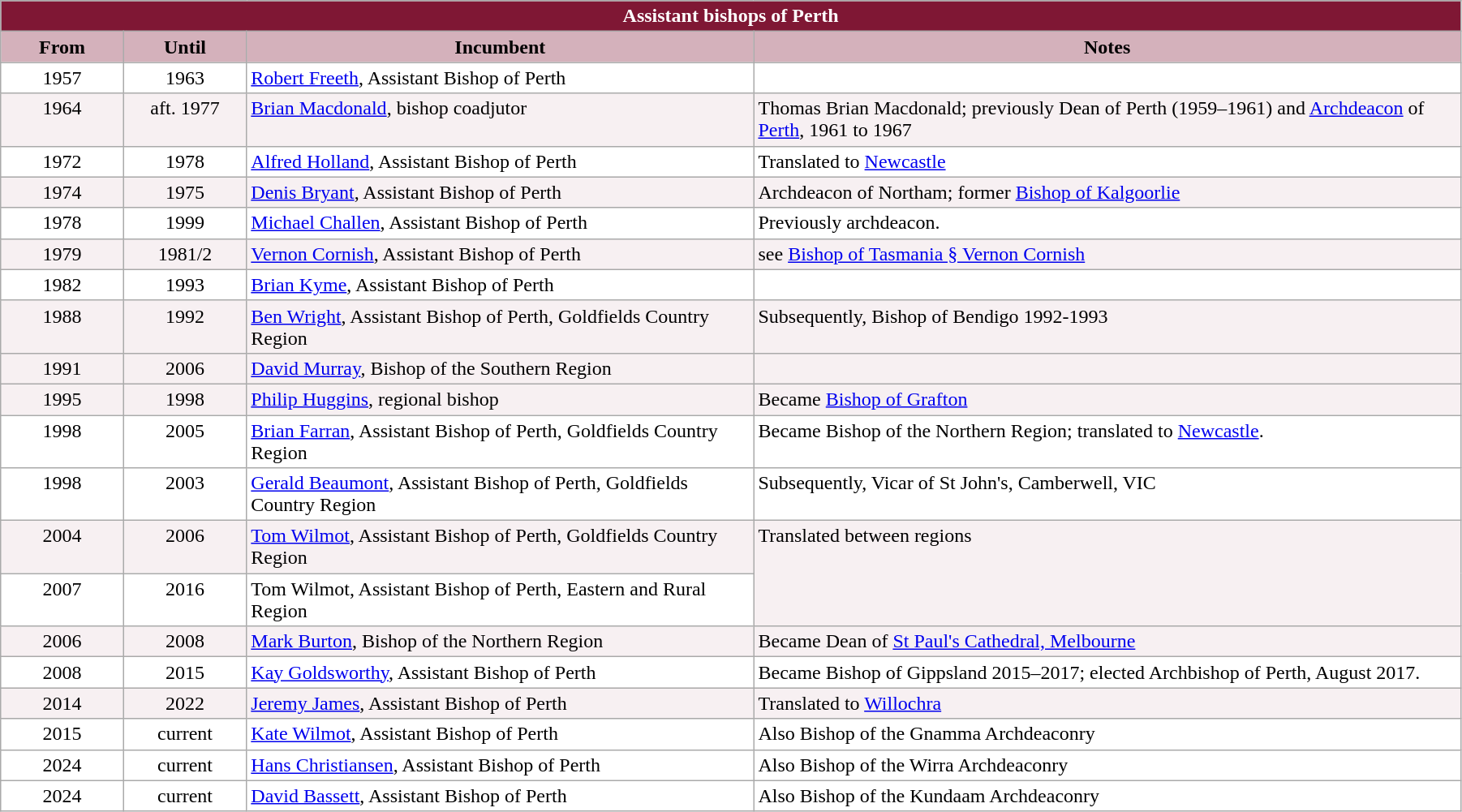<table class="wikitable" style="width: 95%;">
<tr>
<th colspan="4" style="background-color: #7F1734; color: white;">Assistant bishops of Perth</th>
</tr>
<tr>
<th style="background-color: #D4B1BB; width: 8%;">From</th>
<th style="background-color: #D4B1BB; width: 8%;">Until</th>
<th style="background-color: #D4B1BB; width: 33%;">Incumbent</th>
<th style="background-color: #D4B1BB; width: 46%;">Notes</th>
</tr>
<tr valign="top" style="background-color: white;">
<td style="text-align: center;">1957</td>
<td style="text-align: center;">1963</td>
<td><a href='#'>Robert Freeth</a>, Assistant Bishop of Perth</td>
<td></td>
</tr>
<tr valign="top" style="background-color: #F7F0F2;">
<td style="text-align: center;">1964</td>
<td style="text-align: center;">aft. 1977</td>
<td><a href='#'>Brian Macdonald</a>, bishop coadjutor</td>
<td> Thomas Brian Macdonald; previously Dean of Perth (1959–1961) and <a href='#'>Archdeacon</a> of <a href='#'>Perth</a>, 1961 to 1967</td>
</tr>
<tr valign="top" style="background-color: white;">
<td style="text-align: center;">1972</td>
<td style="text-align: center;">1978</td>
<td><a href='#'>Alfred Holland</a>, Assistant Bishop of Perth</td>
<td>Translated to <a href='#'>Newcastle</a></td>
</tr>
<tr valign="top" style="background-color: #F7F0F2;">
<td style="text-align: center;">1974</td>
<td style="text-align: center;">1975</td>
<td><a href='#'>Denis Bryant</a>, Assistant Bishop of Perth</td>
<td>Archdeacon of Northam; former <a href='#'>Bishop of Kalgoorlie</a></td>
</tr>
<tr valign="top" style="background-color: white;">
<td style="text-align: center;">1978</td>
<td style="text-align: center;">1999</td>
<td><a href='#'>Michael Challen</a>, Assistant Bishop of Perth</td>
<td> Previously archdeacon.</td>
</tr>
<tr valign="top" style="background-color: #F7F0F2;">
<td style="text-align: center;">1979</td>
<td style="text-align: center;">1981/2</td>
<td><a href='#'>Vernon Cornish</a>, Assistant Bishop of Perth</td>
<td>see <a href='#'>Bishop of Tasmania § Vernon Cornish</a></td>
</tr>
<tr valign="top" style="background-color: white;">
<td style="text-align: center;">1982</td>
<td style="text-align: center;">1993</td>
<td><a href='#'>Brian Kyme</a>, Assistant Bishop of Perth</td>
<td></td>
</tr>
<tr valign="top" style="background-color: #F7F0F2;">
<td style="text-align: center;">1988</td>
<td style="text-align: center;">1992</td>
<td><a href='#'>Ben Wright</a>, Assistant Bishop of Perth, Goldfields Country Region</td>
<td> Subsequently, Bishop of Bendigo 1992-1993</td>
</tr>
<tr valign="top" style="background-color: #F7F0F2;">
<td style="text-align: center;">1991</td>
<td style="text-align: center;">2006</td>
<td><a href='#'>David Murray</a>, Bishop of the Southern Region</td>
<td></td>
</tr>
<tr valign="top" style="background-color: #F7F0F2;">
<td style="text-align: center;">1995</td>
<td style="text-align: center;">1998</td>
<td><a href='#'>Philip Huggins</a>, regional bishop</td>
<td>Became <a href='#'>Bishop of Grafton</a></td>
</tr>
<tr valign="top" style="background-color: white;">
<td style="text-align: center;">1998</td>
<td style="text-align: center;">2005</td>
<td><a href='#'>Brian Farran</a>, Assistant Bishop of Perth, Goldfields Country Region</td>
<td>Became Bishop of the Northern Region; translated to <a href='#'>Newcastle</a>.</td>
</tr>
<tr valign="top" style="background-color: white;">
<td style="text-align: center;">1998</td>
<td style="text-align: center;">2003</td>
<td><a href='#'>Gerald Beaumont</a>, Assistant Bishop of Perth, Goldfields Country Region</td>
<td>Subsequently, Vicar of St John's, Camberwell, VIC</td>
</tr>
<tr valign="top" style="background-color: #F7F0F2;">
<td style="text-align: center;">2004</td>
<td style="text-align: center;">2006</td>
<td><a href='#'>Tom Wilmot</a>, Assistant Bishop of Perth, Goldfields Country Region</td>
<td rowspan="2">Translated between regions</td>
</tr>
<tr valign="top" style="background-color: white;">
<td style="text-align: center;">2007</td>
<td style="text-align: center;">2016</td>
<td>Tom Wilmot, Assistant Bishop of Perth, Eastern and Rural Region</td>
</tr>
<tr valign="top" style="background-color: #F7F0F2;">
<td style="text-align: center;">2006</td>
<td style="text-align: center;">2008</td>
<td><a href='#'>Mark Burton</a>, Bishop of the Northern Region</td>
<td> Became Dean of <a href='#'>St Paul's Cathedral, Melbourne</a></td>
</tr>
<tr valign="top" style="background-color: white;">
<td style="text-align: center;">2008</td>
<td style="text-align: center;">2015</td>
<td><a href='#'>Kay Goldsworthy</a>, Assistant Bishop of Perth</td>
<td>Became Bishop of Gippsland 2015–2017; elected Archbishop of Perth, August 2017.</td>
</tr>
<tr valign="top" style="background-color: #F7F0F2;">
<td style="text-align: center;">2014</td>
<td style="text-align: center;">2022</td>
<td><a href='#'>Jeremy James</a>, Assistant Bishop of Perth</td>
<td>Translated to <a href='#'>Willochra</a></td>
</tr>
<tr valign="top" style="background-color: white;">
<td style="text-align: center;">2015</td>
<td style="text-align: center;">current</td>
<td><a href='#'>Kate Wilmot</a>, Assistant Bishop of Perth</td>
<td>Also Bishop of the Gnamma Archdeaconry</td>
</tr>
<tr valign="top" style="background-color: white;">
<td style="text-align: center;">2024</td>
<td style="text-align: center;">current</td>
<td><a href='#'>Hans Christiansen</a>, Assistant Bishop of Perth</td>
<td>Also Bishop of the Wirra Archdeaconry</td>
</tr>
<tr valign="top" style="background-color: white;">
<td style="text-align: center;">2024</td>
<td style="text-align: center;">current</td>
<td><a href='#'>David Bassett</a>, Assistant Bishop of Perth</td>
<td>Also Bishop of the Kundaam Archdeaconry</td>
</tr>
</table>
